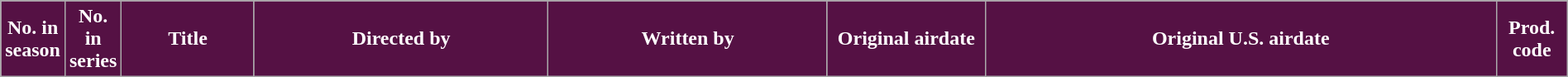<table class="wikitable plainrowheaders" style="width:100%; margin:auto;">
<tr>
<th style="background-color: #514; color:#fff; text-align: center;" width="20">No. in<br>season</th>
<th style="background-color: #514; color:#fff; text-align: center;" width="20">No. in<br>series</th>
<th style="background-color: #514; color:#fff; text-align: center;">Title</th>
<th style="background-color: #514; color:#fff; text-align: center;">Directed by</th>
<th style="background-color: #514; color:#fff; text-align: center;">Written by</th>
<th style="background-color: #514; color:#fff; text-align: center;" width="120">Original airdate</th>
<th style="background-color: #514; color:#fff; text-align: center;">Original U.S. airdate</th>
<th style="background-color: #514; color:#fff; text-align: center;" width="50">Prod.<br>code<br>

















</th>
</tr>
</table>
